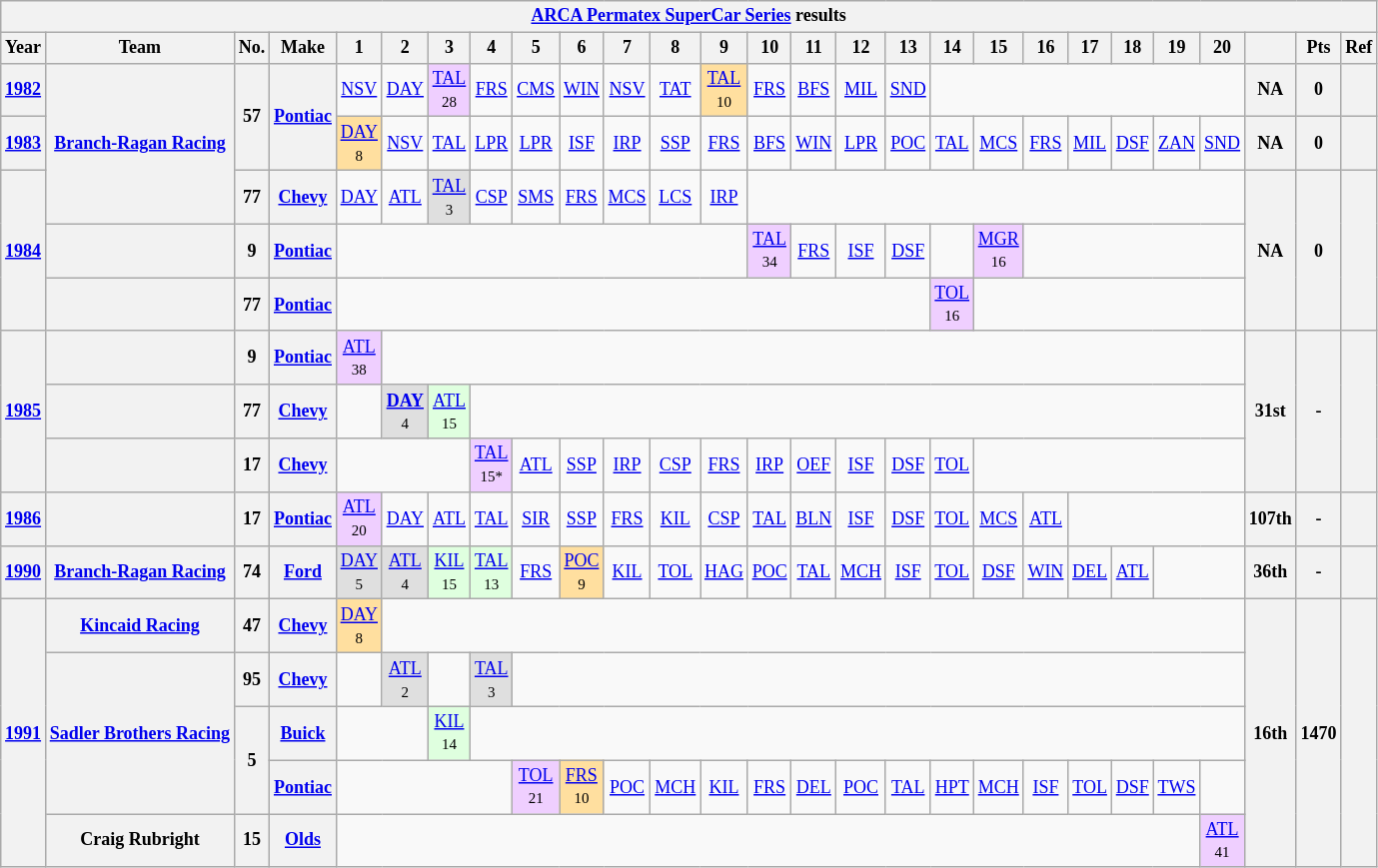<table class="wikitable" style="text-align:center; font-size:75%">
<tr>
<th colspan=45><a href='#'>ARCA Permatex SuperCar Series</a> results</th>
</tr>
<tr>
<th>Year</th>
<th>Team</th>
<th>No.</th>
<th>Make</th>
<th>1</th>
<th>2</th>
<th>3</th>
<th>4</th>
<th>5</th>
<th>6</th>
<th>7</th>
<th>8</th>
<th>9</th>
<th>10</th>
<th>11</th>
<th>12</th>
<th>13</th>
<th>14</th>
<th>15</th>
<th>16</th>
<th>17</th>
<th>18</th>
<th>19</th>
<th>20</th>
<th></th>
<th>Pts</th>
<th>Ref</th>
</tr>
<tr>
<th><a href='#'>1982</a></th>
<th rowspan=3><a href='#'>Branch-Ragan Racing</a></th>
<th rowspan=2>57</th>
<th rowspan=2><a href='#'>Pontiac</a></th>
<td><a href='#'>NSV</a></td>
<td><a href='#'>DAY</a></td>
<td style="background:#EFCFFF;"><a href='#'>TAL</a><br><small>28</small></td>
<td><a href='#'>FRS</a></td>
<td><a href='#'>CMS</a></td>
<td><a href='#'>WIN</a></td>
<td><a href='#'>NSV</a></td>
<td><a href='#'>TAT</a></td>
<td style="background:#FFDF9F;"><a href='#'>TAL</a><br><small>10</small></td>
<td><a href='#'>FRS</a></td>
<td><a href='#'>BFS</a></td>
<td><a href='#'>MIL</a></td>
<td><a href='#'>SND</a></td>
<td colspan=7></td>
<th>NA</th>
<th>0</th>
<th></th>
</tr>
<tr>
<th><a href='#'>1983</a></th>
<td style="background:#FFDF9F;"><a href='#'>DAY</a><br><small>8</small></td>
<td><a href='#'>NSV</a></td>
<td><a href='#'>TAL</a></td>
<td><a href='#'>LPR</a></td>
<td><a href='#'>LPR</a></td>
<td><a href='#'>ISF</a></td>
<td><a href='#'>IRP</a></td>
<td><a href='#'>SSP</a></td>
<td><a href='#'>FRS</a></td>
<td><a href='#'>BFS</a></td>
<td><a href='#'>WIN</a></td>
<td><a href='#'>LPR</a></td>
<td><a href='#'>POC</a></td>
<td><a href='#'>TAL</a></td>
<td><a href='#'>MCS</a></td>
<td><a href='#'>FRS</a></td>
<td><a href='#'>MIL</a></td>
<td><a href='#'>DSF</a></td>
<td><a href='#'>ZAN</a></td>
<td><a href='#'>SND</a></td>
<th>NA</th>
<th>0</th>
<th></th>
</tr>
<tr>
<th rowspan=3><a href='#'>1984</a></th>
<th>77</th>
<th><a href='#'>Chevy</a></th>
<td><a href='#'>DAY</a></td>
<td><a href='#'>ATL</a></td>
<td style="background:#DFDFDF;"><a href='#'>TAL</a><br><small>3</small></td>
<td><a href='#'>CSP</a></td>
<td><a href='#'>SMS</a></td>
<td><a href='#'>FRS</a></td>
<td><a href='#'>MCS</a></td>
<td><a href='#'>LCS</a></td>
<td><a href='#'>IRP</a></td>
<td colspan=11></td>
<th rowspan=3>NA</th>
<th rowspan=3>0</th>
<th rowspan=3></th>
</tr>
<tr>
<th></th>
<th>9</th>
<th><a href='#'>Pontiac</a></th>
<td colspan=9></td>
<td style="background:#EFCFFF;"><a href='#'>TAL</a><br><small>34</small></td>
<td><a href='#'>FRS</a></td>
<td><a href='#'>ISF</a></td>
<td><a href='#'>DSF</a></td>
<td></td>
<td style="background:#EFCFFF;"><a href='#'>MGR</a><br><small>16</small></td>
<td colspan=5></td>
</tr>
<tr>
<th></th>
<th>77</th>
<th><a href='#'>Pontiac</a></th>
<td colspan=13></td>
<td style="background:#EFCFFF;"><a href='#'>TOL</a><br><small>16</small></td>
<td colspan=6></td>
</tr>
<tr>
<th rowspan=3><a href='#'>1985</a></th>
<th></th>
<th>9</th>
<th><a href='#'>Pontiac</a></th>
<td style="background:#EFCFFF;"><a href='#'>ATL</a><br><small>38</small></td>
<td colspan=19></td>
<th rowspan=3>31st</th>
<th rowspan=3>-</th>
<th rowspan=3></th>
</tr>
<tr>
<th></th>
<th>77</th>
<th><a href='#'>Chevy</a></th>
<td></td>
<td style="background:#DFDFDF;"><strong><a href='#'>DAY</a></strong><br><small>4</small></td>
<td style="background:#DFFFDF;"><a href='#'>ATL</a><br><small>15</small></td>
<td colspan=17></td>
</tr>
<tr>
<th></th>
<th>17</th>
<th><a href='#'>Chevy</a></th>
<td colspan=3></td>
<td style="background:#EFCFFF;"><a href='#'>TAL</a><br><small>15*</small></td>
<td><a href='#'>ATL</a></td>
<td><a href='#'>SSP</a></td>
<td><a href='#'>IRP</a></td>
<td><a href='#'>CSP</a></td>
<td><a href='#'>FRS</a></td>
<td><a href='#'>IRP</a></td>
<td><a href='#'>OEF</a></td>
<td><a href='#'>ISF</a></td>
<td><a href='#'>DSF</a></td>
<td><a href='#'>TOL</a></td>
<td colspan=6></td>
</tr>
<tr>
<th><a href='#'>1986</a></th>
<th></th>
<th>17</th>
<th><a href='#'>Pontiac</a></th>
<td style="background:#EFCFFF;"><a href='#'>ATL</a><br><small>20</small></td>
<td><a href='#'>DAY</a></td>
<td><a href='#'>ATL</a></td>
<td><a href='#'>TAL</a></td>
<td><a href='#'>SIR</a></td>
<td><a href='#'>SSP</a></td>
<td><a href='#'>FRS</a></td>
<td><a href='#'>KIL</a></td>
<td><a href='#'>CSP</a></td>
<td><a href='#'>TAL</a></td>
<td><a href='#'>BLN</a></td>
<td><a href='#'>ISF</a></td>
<td><a href='#'>DSF</a></td>
<td><a href='#'>TOL</a></td>
<td><a href='#'>MCS</a></td>
<td><a href='#'>ATL</a></td>
<td colspan=4></td>
<th>107th</th>
<th>-</th>
<th></th>
</tr>
<tr>
<th><a href='#'>1990</a></th>
<th><a href='#'>Branch-Ragan Racing</a></th>
<th>74</th>
<th><a href='#'>Ford</a></th>
<td style="background:#DFDFDF;"><a href='#'>DAY</a><br><small>5</small></td>
<td style="background:#DFDFDF;"><a href='#'>ATL</a><br><small>4</small></td>
<td style="background:#DFFFDF;"><a href='#'>KIL</a><br><small>15</small></td>
<td style="background:#DFFFDF;"><a href='#'>TAL</a><br><small>13</small></td>
<td><a href='#'>FRS</a></td>
<td style="background:#FFDF9F;"><a href='#'>POC</a><br><small>9</small></td>
<td><a href='#'>KIL</a></td>
<td><a href='#'>TOL</a></td>
<td><a href='#'>HAG</a></td>
<td><a href='#'>POC</a></td>
<td><a href='#'>TAL</a></td>
<td><a href='#'>MCH</a></td>
<td><a href='#'>ISF</a></td>
<td><a href='#'>TOL</a></td>
<td><a href='#'>DSF</a></td>
<td><a href='#'>WIN</a></td>
<td><a href='#'>DEL</a></td>
<td><a href='#'>ATL</a></td>
<td colspan=2></td>
<th>36th</th>
<th>-</th>
<th></th>
</tr>
<tr>
<th rowspan=5><a href='#'>1991</a></th>
<th><a href='#'>Kincaid Racing</a></th>
<th>47</th>
<th><a href='#'>Chevy</a></th>
<td style="background:#FFDF9F;"><a href='#'>DAY</a><br><small>8</small></td>
<td colspan=19></td>
<th rowspan=5>16th</th>
<th rowspan=5>1470</th>
<th rowspan=5></th>
</tr>
<tr>
<th rowspan=3><a href='#'>Sadler Brothers Racing</a></th>
<th>95</th>
<th><a href='#'>Chevy</a></th>
<td></td>
<td style="background:#DFDFDF;"><a href='#'>ATL</a><br><small>2</small></td>
<td></td>
<td style="background:#DFDFDF;"><a href='#'>TAL</a><br><small>3</small></td>
<td colspan=16></td>
</tr>
<tr>
<th rowspan=2>5</th>
<th><a href='#'>Buick</a></th>
<td colspan=2></td>
<td style="background:#DFFFDF;"><a href='#'>KIL</a><br><small>14</small></td>
<td colspan=17></td>
</tr>
<tr>
<th><a href='#'>Pontiac</a></th>
<td colspan=4></td>
<td style="background:#EFCFFF;"><a href='#'>TOL</a><br><small>21</small></td>
<td style="background:#FFDF9F;"><a href='#'>FRS</a><br><small>10</small></td>
<td><a href='#'>POC</a></td>
<td><a href='#'>MCH</a></td>
<td><a href='#'>KIL</a></td>
<td><a href='#'>FRS</a></td>
<td><a href='#'>DEL</a></td>
<td><a href='#'>POC</a></td>
<td><a href='#'>TAL</a></td>
<td><a href='#'>HPT</a></td>
<td><a href='#'>MCH</a></td>
<td><a href='#'>ISF</a></td>
<td><a href='#'>TOL</a></td>
<td><a href='#'>DSF</a></td>
<td><a href='#'>TWS</a></td>
<td></td>
</tr>
<tr>
<th>Craig Rubright</th>
<th>15</th>
<th><a href='#'>Olds</a></th>
<td colspan=19></td>
<td style="background:#EFCFFF;"><a href='#'>ATL</a><br><small>41</small></td>
</tr>
</table>
